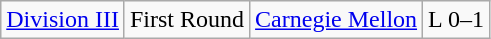<table class="wikitable">
<tr>
<td rowspan="5"><a href='#'>Division III</a></td>
<td>First Round</td>
<td><a href='#'>Carnegie Mellon</a></td>
<td>L 0–1</td>
</tr>
</table>
